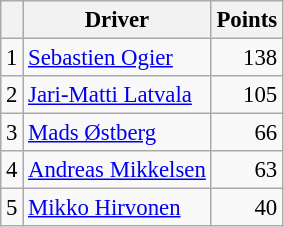<table class="wikitable" style="font-size: 95%;">
<tr>
<th></th>
<th>Driver</th>
<th>Points</th>
</tr>
<tr>
<td>1</td>
<td> <a href='#'>Sebastien Ogier</a></td>
<td align="right">138</td>
</tr>
<tr>
<td>2</td>
<td> <a href='#'>Jari-Matti Latvala</a></td>
<td align="right">105</td>
</tr>
<tr>
<td>3</td>
<td> <a href='#'>Mads Østberg</a></td>
<td align="right">66</td>
</tr>
<tr>
<td>4</td>
<td> <a href='#'>Andreas Mikkelsen</a></td>
<td align="right">63</td>
</tr>
<tr>
<td>5</td>
<td> <a href='#'>Mikko Hirvonen</a></td>
<td align="right">40</td>
</tr>
</table>
